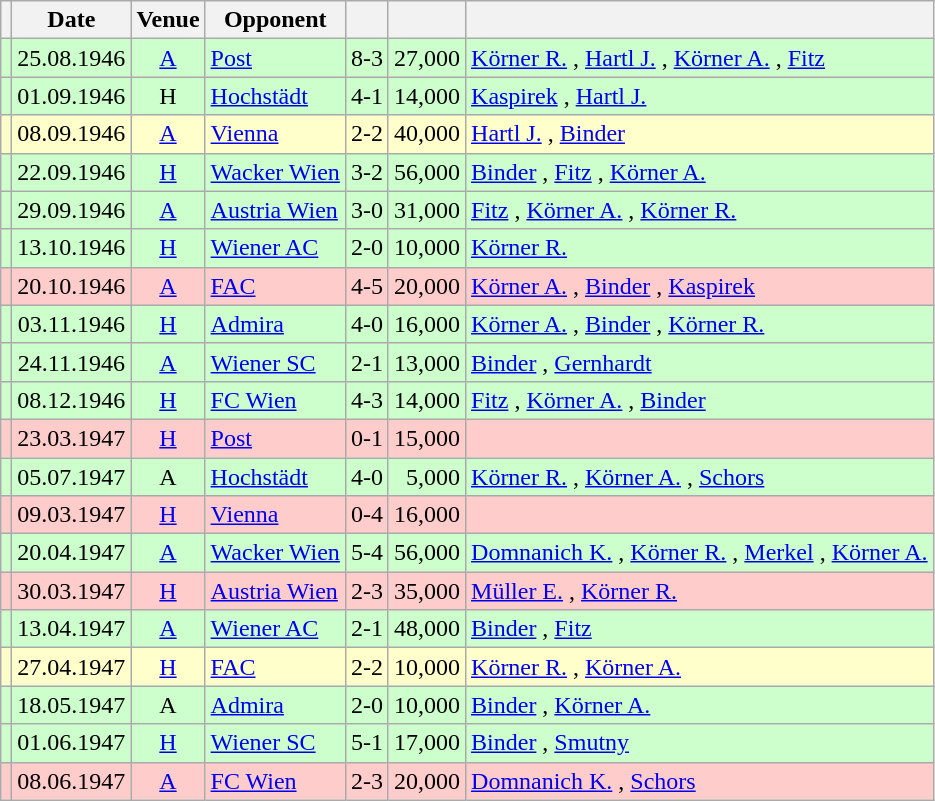<table class="wikitable" Style="text-align: center">
<tr>
<th></th>
<th>Date</th>
<th>Venue</th>
<th>Opponent</th>
<th></th>
<th></th>
<th></th>
</tr>
<tr style="background:#cfc">
<td></td>
<td>25.08.1946</td>
<td><a href='#'>A</a></td>
<td align="left"><a href='#'>Post</a></td>
<td>8-3</td>
<td align="right">27,000</td>
<td align="left"><a href='#'>Körner R.</a> , <a href='#'>Hartl J.</a>  , <a href='#'>Körner A.</a>    , <a href='#'>Fitz</a> </td>
</tr>
<tr style="background:#cfc">
<td></td>
<td>01.09.1946</td>
<td>H</td>
<td align="left"><a href='#'>Hochstädt</a></td>
<td>4-1</td>
<td align="right">14,000</td>
<td align="left"><a href='#'>Kaspirek</a> , <a href='#'>Hartl J.</a>   </td>
</tr>
<tr style="background:#ffc">
<td></td>
<td>08.09.1946</td>
<td><a href='#'>A</a></td>
<td align="left"><a href='#'>Vienna</a></td>
<td>2-2</td>
<td align="right">40,000</td>
<td align="left"><a href='#'>Hartl J.</a> , <a href='#'>Binder</a> </td>
</tr>
<tr style="background:#cfc">
<td></td>
<td>22.09.1946</td>
<td><a href='#'>H</a></td>
<td align="left"><a href='#'>Wacker Wien</a></td>
<td>3-2</td>
<td align="right">56,000</td>
<td align="left"><a href='#'>Binder</a> , <a href='#'>Fitz</a> , <a href='#'>Körner A.</a> </td>
</tr>
<tr style="background:#cfc">
<td></td>
<td>29.09.1946</td>
<td><a href='#'>A</a></td>
<td align="left"><a href='#'>Austria Wien</a></td>
<td>3-0</td>
<td align="right">31,000</td>
<td align="left"><a href='#'>Fitz</a> , <a href='#'>Körner A.</a> , <a href='#'>Körner R.</a> </td>
</tr>
<tr style="background:#cfc">
<td></td>
<td>13.10.1946</td>
<td><a href='#'>H</a></td>
<td align="left"><a href='#'>Wiener AC</a></td>
<td>2-0</td>
<td align="right">10,000</td>
<td align="left"><a href='#'>Körner R.</a>  </td>
</tr>
<tr style="background:#fcc">
<td></td>
<td>20.10.1946</td>
<td><a href='#'>A</a></td>
<td align="left"><a href='#'>FAC</a></td>
<td>4-5</td>
<td align="right">20,000</td>
<td align="left"><a href='#'>Körner A.</a> , <a href='#'>Binder</a>  , <a href='#'>Kaspirek</a> </td>
</tr>
<tr style="background:#cfc">
<td></td>
<td>03.11.1946</td>
<td><a href='#'>H</a></td>
<td align="left"><a href='#'>Admira</a></td>
<td>4-0</td>
<td align="right">16,000</td>
<td align="left"><a href='#'>Körner A.</a>  , <a href='#'>Binder</a> , <a href='#'>Körner R.</a> </td>
</tr>
<tr style="background:#cfc">
<td></td>
<td>24.11.1946</td>
<td><a href='#'>A</a></td>
<td align="left"><a href='#'>Wiener SC</a></td>
<td>2-1</td>
<td align="right">13,000</td>
<td align="left"><a href='#'>Binder</a> , <a href='#'>Gernhardt</a> </td>
</tr>
<tr style="background:#cfc">
<td></td>
<td>08.12.1946</td>
<td><a href='#'>H</a></td>
<td align="left"><a href='#'>FC Wien</a></td>
<td>4-3</td>
<td align="right">14,000</td>
<td align="left"><a href='#'>Fitz</a>  , <a href='#'>Körner A.</a> , <a href='#'>Binder</a> </td>
</tr>
<tr style="background:#fcc">
<td></td>
<td>23.03.1947</td>
<td><a href='#'>H</a></td>
<td align="left"><a href='#'>Post</a></td>
<td>0-1</td>
<td align="right">15,000</td>
<td align="left"></td>
</tr>
<tr style="background:#cfc">
<td></td>
<td>05.07.1947</td>
<td>A</td>
<td align="left"><a href='#'>Hochstädt</a></td>
<td>4-0</td>
<td align="right">5,000</td>
<td align="left"><a href='#'>Körner R.</a> , <a href='#'>Körner A.</a>  , <a href='#'>Schors</a> </td>
</tr>
<tr style="background:#fcc">
<td></td>
<td>09.03.1947</td>
<td><a href='#'>H</a></td>
<td align="left"><a href='#'>Vienna</a></td>
<td>0-4</td>
<td align="right">16,000</td>
<td align="left"></td>
</tr>
<tr style="background:#cfc">
<td></td>
<td>20.04.1947</td>
<td><a href='#'>A</a></td>
<td align="left"><a href='#'>Wacker Wien</a></td>
<td>5-4</td>
<td align="right">56,000</td>
<td align="left"><a href='#'>Domnanich K.</a>  , <a href='#'>Körner R.</a> , <a href='#'>Merkel</a> , <a href='#'>Körner A.</a> </td>
</tr>
<tr style="background:#fcc">
<td></td>
<td>30.03.1947</td>
<td><a href='#'>H</a></td>
<td align="left"><a href='#'>Austria Wien</a></td>
<td>2-3</td>
<td align="right">35,000</td>
<td align="left"><a href='#'>Müller E.</a> , <a href='#'>Körner R.</a> </td>
</tr>
<tr style="background:#cfc">
<td></td>
<td>13.04.1947</td>
<td><a href='#'>A</a></td>
<td align="left"><a href='#'>Wiener AC</a></td>
<td>2-1</td>
<td align="right">48,000</td>
<td align="left"><a href='#'>Binder</a> , <a href='#'>Fitz</a> </td>
</tr>
<tr style="background:#ffc">
<td></td>
<td>27.04.1947</td>
<td><a href='#'>H</a></td>
<td align="left"><a href='#'>FAC</a></td>
<td>2-2</td>
<td align="right">10,000</td>
<td align="left"><a href='#'>Körner R.</a> , <a href='#'>Körner A.</a> </td>
</tr>
<tr style="background:#cfc">
<td></td>
<td>18.05.1947</td>
<td>A</td>
<td align="left"><a href='#'>Admira</a></td>
<td>2-0</td>
<td align="right">10,000</td>
<td align="left"><a href='#'>Binder</a> , <a href='#'>Körner A.</a> </td>
</tr>
<tr style="background:#cfc">
<td></td>
<td>01.06.1947</td>
<td><a href='#'>H</a></td>
<td align="left"><a href='#'>Wiener SC</a></td>
<td>5-1</td>
<td align="right">17,000</td>
<td align="left"><a href='#'>Binder</a>   , <a href='#'>Smutny</a>  </td>
</tr>
<tr style="background:#fcc">
<td></td>
<td>08.06.1947</td>
<td><a href='#'>A</a></td>
<td align="left"><a href='#'>FC Wien</a></td>
<td>2-3</td>
<td align="right">20,000</td>
<td align="left"><a href='#'>Domnanich K.</a> , <a href='#'>Schors</a> </td>
</tr>
</table>
